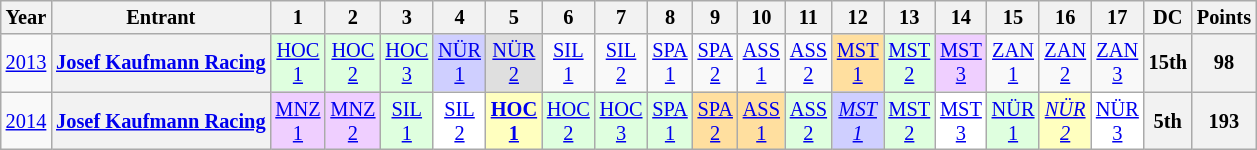<table class="wikitable" style="text-align:center; font-size:85%">
<tr>
<th>Year</th>
<th>Entrant</th>
<th>1</th>
<th>2</th>
<th>3</th>
<th>4</th>
<th>5</th>
<th>6</th>
<th>7</th>
<th>8</th>
<th>9</th>
<th>10</th>
<th>11</th>
<th>12</th>
<th>13</th>
<th>14</th>
<th>15</th>
<th>16</th>
<th>17</th>
<th>DC</th>
<th>Points</th>
</tr>
<tr>
<td><a href='#'>2013</a></td>
<th><a href='#'>Josef Kaufmann Racing</a></th>
<td style="background:#dfffdf;"><a href='#'>HOC<br>1</a><br></td>
<td style="background:#dfffdf;"><a href='#'>HOC<br>2</a><br></td>
<td style="background:#dfffdf;"><a href='#'>HOC<br>3</a><br></td>
<td style="background:#cfcfff;"><a href='#'>NÜR<br>1</a><br></td>
<td style="background:#dfdfdf;"><a href='#'>NÜR<br>2</a><br></td>
<td style="background:#;"><a href='#'>SIL<br>1</a><br></td>
<td style="background:#;"><a href='#'>SIL<br>2</a><br></td>
<td style="background:#;"><a href='#'>SPA<br>1</a><br></td>
<td style="background:#;"><a href='#'>SPA<br>2</a><br></td>
<td style="background:#;"><a href='#'>ASS<br>1</a><br></td>
<td style="background:#;"><a href='#'>ASS<br>2</a><br></td>
<td style="background:#ffdf9f;"><a href='#'>MST<br>1</a><br></td>
<td style="background:#dfffdf;"><a href='#'>MST<br>2</a><br></td>
<td style="background:#efcfff;"><a href='#'>MST<br>3</a><br></td>
<td style="background:#;"><a href='#'>ZAN<br>1</a><br></td>
<td style="background:#;"><a href='#'>ZAN<br>2</a><br></td>
<td style="background:#;"><a href='#'>ZAN<br>3</a><br></td>
<th>15th</th>
<th>98</th>
</tr>
<tr>
<td><a href='#'>2014</a></td>
<th nowrap><a href='#'>Josef Kaufmann Racing</a></th>
<td style="background:#efcfff;"><a href='#'>MNZ<br>1</a><br></td>
<td style="background:#efcfff;"><a href='#'>MNZ<br>2</a><br></td>
<td style="background:#dfffdf;"><a href='#'>SIL<br>1</a><br></td>
<td style="background:#ffffff;"><a href='#'>SIL<br>2</a><br></td>
<td style="background:#ffffbf;"><strong><a href='#'>HOC<br>1</a></strong><br></td>
<td style="background:#dfffdf;"><a href='#'>HOC<br>2</a><br></td>
<td style="background:#dfffdf;"><a href='#'>HOC<br>3</a><br></td>
<td style="background:#dfffdf;"><a href='#'>SPA<br>1</a><br></td>
<td style="background:#ffdf9f;"><a href='#'>SPA<br>2</a><br></td>
<td style="background:#ffdf9f;"><a href='#'>ASS<br>1</a><br></td>
<td style="background:#dfffdf;"><a href='#'>ASS<br>2</a><br></td>
<td style="background:#cfcfff;"><em><a href='#'>MST<br>1</a></em><br></td>
<td style="background:#dfffdf;"><a href='#'>MST<br>2</a><br></td>
<td style="background:#FFFFFF;"><a href='#'>MST<br>3</a><br></td>
<td style="background:#dfffdf;"><a href='#'>NÜR<br>1</a><br></td>
<td style="background:#ffffbf;"><em><a href='#'>NÜR<br>2</a></em><br></td>
<td style="background:#FFFFFF;"><a href='#'>NÜR<br>3</a><br></td>
<th>5th</th>
<th>193</th>
</tr>
</table>
